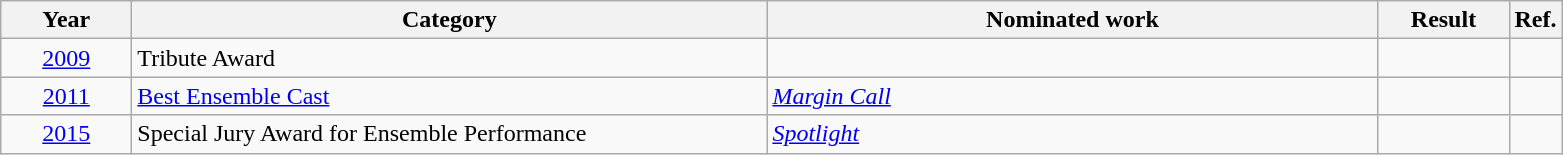<table class=wikitable>
<tr>
<th scope="col" style="width:5em;">Year</th>
<th scope="col" style="width:26em;">Category</th>
<th scope="col" style="width:25em;">Nominated work</th>
<th scope="col" style="width:5em;">Result</th>
<th>Ref.</th>
</tr>
<tr>
<td style="text-align:center;"><a href='#'>2009</a></td>
<td>Tribute Award</td>
<td></td>
<td></td>
<td></td>
</tr>
<tr>
<td style="text-align:center;"><a href='#'>2011</a></td>
<td><a href='#'>Best Ensemble Cast</a></td>
<td><em><a href='#'>Margin Call</a></em></td>
<td></td>
<td></td>
</tr>
<tr>
<td style="text-align:center;"><a href='#'>2015</a></td>
<td>Special Jury Award for Ensemble Performance</td>
<td><em><a href='#'>Spotlight</a></em></td>
<td></td>
<td></td>
</tr>
</table>
